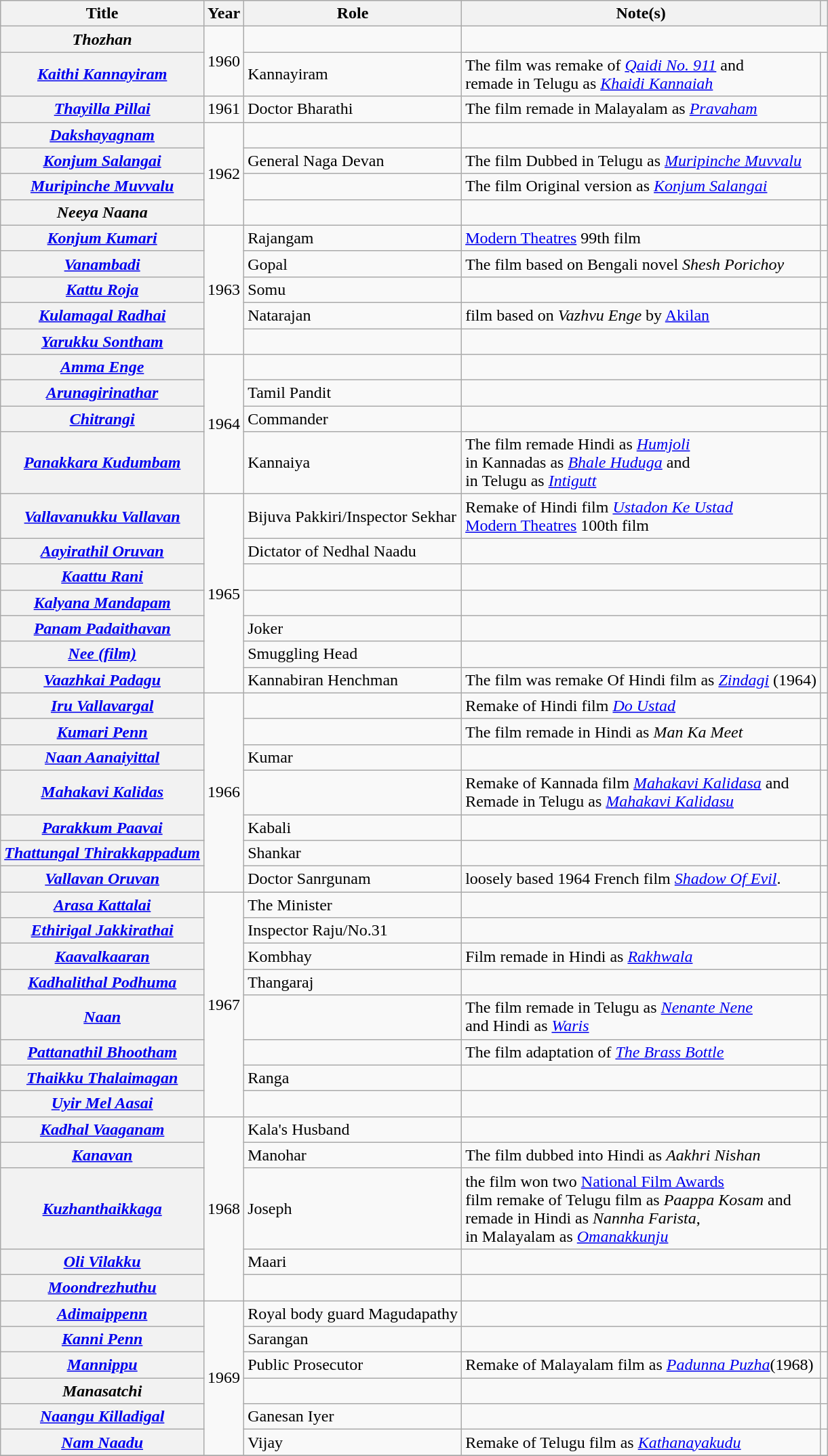<table class="wikitable sortable plainrowheaders">
<tr style="background:#ccc; text-align:center;">
<th scope="col">Title</th>
<th scope="col">Year</th>
<th scope="col">Role</th>
<th scope="col">Note(s)</th>
<th scope="col" class="unsortable"></th>
</tr>
<tr>
<th scope="row"><em>Thozhan</em></th>
<td rowspan=2>1960</td>
<td></td>
</tr>
<tr>
<th scope="row"><em><a href='#'>Kaithi Kannayiram</a></em></th>
<td>Kannayiram</td>
<td>The film was remake of <em><a href='#'>Qaidi No. 911</a></em> and <br> remade in Telugu as <em><a href='#'>Khaidi Kannaiah</a></em></td>
<td></td>
</tr>
<tr>
<th scope="row"><em><a href='#'>Thayilla Pillai</a></em></th>
<td>1961</td>
<td>Doctor Bharathi</td>
<td>The film remade in Malayalam as <em><a href='#'>Pravaham</a></em></td>
<td></td>
</tr>
<tr>
<th scope="row"><em><a href='#'>Dakshayagnam</a></em></th>
<td rowspan=4>1962</td>
<td></td>
<td></td>
<td></td>
</tr>
<tr>
<th scope="row"><em><a href='#'>Konjum Salangai</a></em></th>
<td>General Naga Devan</td>
<td>The film Dubbed in Telugu as <em><a href='#'>Muripinche Muvvalu</a></em></td>
<td></td>
</tr>
<tr>
<th scope="row"><em><a href='#'>Muripinche Muvvalu</a></em></th>
<td></td>
<td>The film Original version as <em><a href='#'>Konjum Salangai</a></em></td>
<td></td>
</tr>
<tr>
<th scope="row"><em>Neeya Naana</em></th>
<td></td>
<td></td>
<td></td>
</tr>
<tr>
<th scope="row"><em><a href='#'>Konjum Kumari</a></em></th>
<td rowspan=5>1963</td>
<td>Rajangam</td>
<td><a href='#'>Modern Theatres</a> 99th film</td>
<td></td>
</tr>
<tr>
<th scope="row"><em><a href='#'>Vanambadi</a></em></th>
<td>Gopal</td>
<td>The film based on Bengali novel <em>Shesh Porichoy</em></td>
<td></td>
</tr>
<tr>
<th scope="row"><em><a href='#'>Kattu Roja</a></em></th>
<td>Somu</td>
<td></td>
<td></td>
</tr>
<tr>
<th scope="row"><em><a href='#'>Kulamagal Radhai</a></em></th>
<td>Natarajan</td>
<td>film based on <em>Vazhvu Enge</em> by <a href='#'>Akilan</a></td>
<td></td>
</tr>
<tr>
<th scope="row"><em><a href='#'>Yarukku Sontham</a></em></th>
<td></td>
<td></td>
<td></td>
</tr>
<tr>
<th scope="row"><em><a href='#'>Amma Enge</a></em></th>
<td rowspan=4>1964</td>
<td></td>
<td></td>
<td></td>
</tr>
<tr>
<th scope="row"><em><a href='#'>Arunagirinathar</a></em></th>
<td>Tamil Pandit</td>
<td></td>
<td></td>
</tr>
<tr>
<th scope="row"><em><a href='#'>Chitrangi</a></em></th>
<td>Commander</td>
<td></td>
<td></td>
</tr>
<tr>
<th scope="row"><em><a href='#'>Panakkara Kudumbam</a></em></th>
<td>Kannaiya</td>
<td>The film remade Hindi as <em><a href='#'>Humjoli</a></em> <br> in Kannadas as <em><a href='#'>Bhale Huduga</a></em> and <br> in Telugu as <em><a href='#'>Intigutt</a></em></td>
<td></td>
</tr>
<tr>
<th scope="row"><em><a href='#'>Vallavanukku Vallavan</a></em></th>
<td rowspan=7>1965</td>
<td>Bijuva Pakkiri/Inspector Sekhar</td>
<td>Remake of Hindi film <em><a href='#'>Ustadon Ke Ustad</a></em> <br> <a href='#'>Modern Theatres</a> 100th film</td>
<td></td>
</tr>
<tr>
<th scope="row"><em><a href='#'>Aayirathil Oruvan</a></em></th>
<td>Dictator of Nedhal Naadu</td>
<td></td>
<td></td>
</tr>
<tr>
<th scope="row"><em><a href='#'>Kaattu Rani</a></em></th>
<td></td>
<td></td>
<td></td>
</tr>
<tr>
<th scope="row"><em><a href='#'>Kalyana Mandapam</a> </em></th>
<td></td>
<td></td>
<td></td>
</tr>
<tr>
<th scope="row"><em><a href='#'>Panam Padaithavan</a></em></th>
<td>Joker</td>
<td></td>
<td></td>
</tr>
<tr>
<th scope="row"><em><a href='#'>Nee (film)</a></em></th>
<td>Smuggling Head</td>
<td></td>
<td></td>
</tr>
<tr>
<th scope="row"><em><a href='#'>Vaazhkai Padagu</a></em></th>
<td>Kannabiran Henchman</td>
<td>The film was remake Of Hindi film as <em><a href='#'>Zindagi</a></em> (1964)</td>
<td></td>
</tr>
<tr>
<th scope="row"><em><a href='#'>Iru Vallavargal</a></em></th>
<td rowspan=7>1966</td>
<td></td>
<td>Remake of Hindi film <em><a href='#'>Do Ustad</a></em></td>
<td></td>
</tr>
<tr>
<th scope="row"><em><a href='#'>Kumari Penn</a></em></th>
<td></td>
<td>The film remade in Hindi as <em>Man Ka Meet</em></td>
<td></td>
</tr>
<tr>
<th scope="row"><em><a href='#'>Naan Aanaiyittal</a></em></th>
<td>Kumar</td>
<td></td>
<td></td>
</tr>
<tr>
<th scope="row"><em><a href='#'>Mahakavi Kalidas</a></em></th>
<td></td>
<td>Remake of Kannada film <em><a href='#'>Mahakavi Kalidasa</a></em> and <br> Remade in Telugu as <em><a href='#'>Mahakavi Kalidasu</a></em></td>
<td></td>
</tr>
<tr>
<th scope="row"><em><a href='#'>Parakkum Paavai</a></em></th>
<td>Kabali</td>
<td></td>
<td></td>
</tr>
<tr>
<th scope="row"><em><a href='#'>Thattungal Thirakkappadum</a></em></th>
<td>Shankar</td>
<td></td>
<td></td>
</tr>
<tr>
<th scope="row"><em><a href='#'>Vallavan Oruvan</a></em></th>
<td>Doctor Sanrgunam</td>
<td>loosely based 1964 French film <em><a href='#'>Shadow Of Evil</a></em>.</td>
<td></td>
</tr>
<tr>
<th scope="row"><em><a href='#'>Arasa Kattalai</a></em></th>
<td rowspan=8>1967</td>
<td>The Minister</td>
<td></td>
<td></td>
</tr>
<tr>
<th scope="row"><em><a href='#'>Ethirigal Jakkirathai</a></em></th>
<td>Inspector Raju/No.31</td>
<td></td>
<td></td>
</tr>
<tr>
<th scope="row"><em><a href='#'>Kaavalkaaran</a></em></th>
<td>Kombhay</td>
<td>Film remade in Hindi as <em><a href='#'>Rakhwala</a></em></td>
<td></td>
</tr>
<tr>
<th scope="row"><em><a href='#'>Kadhalithal Podhuma</a></em></th>
<td>Thangaraj</td>
<td></td>
<td></td>
</tr>
<tr>
<th scope="row"><em><a href='#'>Naan</a></em></th>
<td></td>
<td>The film remade in Telugu as <em><a href='#'>Nenante Nene</a></em><br> and Hindi as <em><a href='#'>Waris</a></em></td>
<td></td>
</tr>
<tr>
<th scope="row"><em><a href='#'>Pattanathil Bhootham</a></em></th>
<td></td>
<td>The film adaptation of <em><a href='#'>The Brass Bottle</a></em></td>
<td></td>
</tr>
<tr>
<th scope="row"><em><a href='#'>Thaikku Thalaimagan</a></em></th>
<td>Ranga</td>
<td></td>
<td></td>
</tr>
<tr>
<th scope="row"><em><a href='#'>Uyir Mel Aasai</a></em></th>
<td></td>
<td></td>
<td></td>
</tr>
<tr>
<th scope="row"><em><a href='#'>Kadhal Vaaganam</a></em></th>
<td rowspan=5>1968</td>
<td>Kala's Husband</td>
<td></td>
<td></td>
</tr>
<tr>
<th scope="row"><em><a href='#'>Kanavan</a></em></th>
<td>Manohar</td>
<td>The film dubbed into Hindi as <em>Aakhri Nishan</em></td>
<td></td>
</tr>
<tr>
<th scope="row"><em><a href='#'>Kuzhanthaikkaga</a></em></th>
<td>Joseph</td>
<td>the film won two <a href='#'>National Film Awards</a> <br> film remake of Telugu film as <em>Paappa Kosam</em> and <br> remade in Hindi as <em>Nannha Farista</em>, <br> in Malayalam as <em><a href='#'>Omanakkunju</a></em></td>
<td></td>
</tr>
<tr>
<th scope="row"><em><a href='#'>Oli Vilakku</a></em></th>
<td>Maari</td>
<td></td>
<td></td>
</tr>
<tr>
<th scope="row"><em><a href='#'>Moondrezhuthu</a></em></th>
<td></td>
<td></td>
<td></td>
</tr>
<tr>
<th scope="row"><em><a href='#'>Adimaippenn</a></em></th>
<td rowspan=6>1969</td>
<td>Royal body guard Magudapathy</td>
<td></td>
<td></td>
</tr>
<tr>
<th scope="row"><em><a href='#'>Kanni Penn</a></em></th>
<td>Sarangan</td>
<td></td>
<td></td>
</tr>
<tr>
<th scope="row"><em><a href='#'>Mannippu</a></em></th>
<td>Public Prosecutor</td>
<td>Remake of Malayalam film as <em><a href='#'>Padunna Puzha</a></em>(1968)</td>
<td></td>
</tr>
<tr>
<th scope="row"><em>Manasatchi</em></th>
<td></td>
<td></td>
<td></td>
</tr>
<tr>
<th scope="row"><em><a href='#'>Naangu Killadigal</a></em></th>
<td>Ganesan Iyer</td>
<td></td>
<td></td>
</tr>
<tr>
<th scope="row"><em><a href='#'>Nam Naadu</a></em></th>
<td>Vijay</td>
<td>Remake of Telugu film as <em><a href='#'>Kathanayakudu</a></em></td>
<td></td>
</tr>
<tr>
</tr>
</table>
